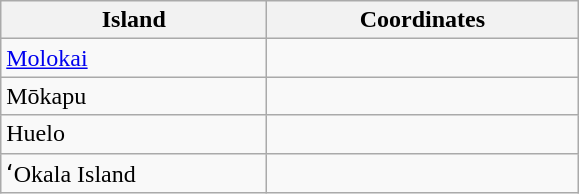<table class="wikitable" style="text-align:center">
<tr>
<th width="170pt">Island</th>
<th width="200pt">Coordinates</th>
</tr>
<tr>
<td align="left"><a href='#'>Molokai</a></td>
<td></td>
</tr>
<tr>
<td align="left">Mōkapu</td>
<td></td>
</tr>
<tr>
<td align="left">Huelo</td>
<td></td>
</tr>
<tr>
<td align="left">ʻOkala Island</td>
<td></td>
</tr>
</table>
